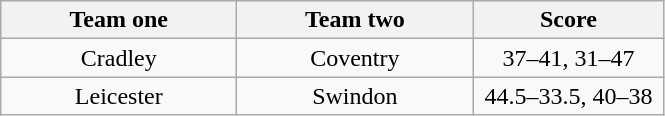<table class="wikitable" style="text-align: center">
<tr>
<th width=150>Team one</th>
<th width=150>Team two</th>
<th width=120>Score</th>
</tr>
<tr>
<td>Cradley</td>
<td>Coventry</td>
<td>37–41, 31–47</td>
</tr>
<tr>
<td>Leicester</td>
<td>Swindon</td>
<td>44.5–33.5, 40–38</td>
</tr>
</table>
